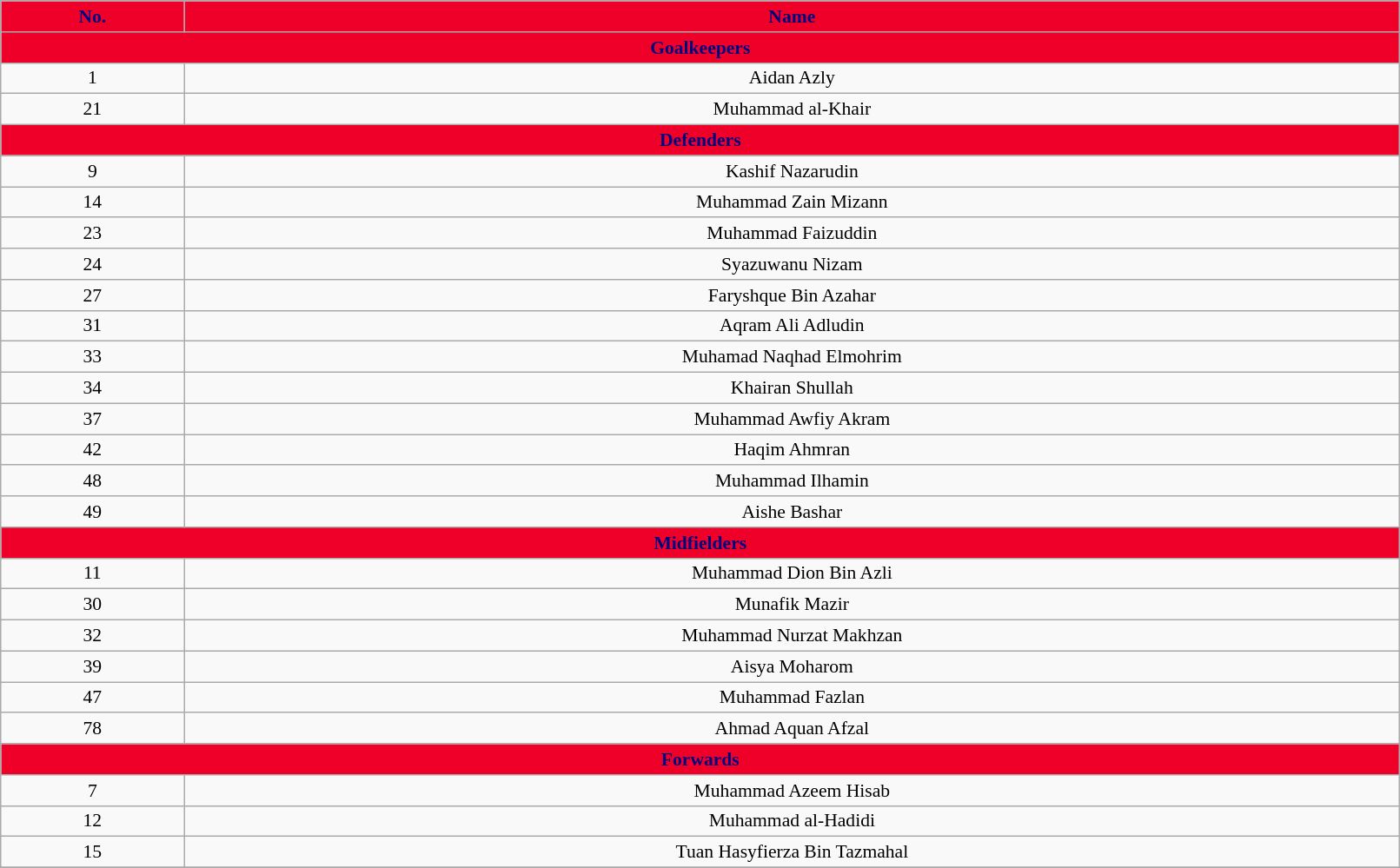<table class="wikitable sortable" style="text-align:center; font-size:90%; width:85%;">
<tr>
<th style="background:#EF0029; color:#000080; text-align:center;">No.</th>
<th style="background:#EF0029; color:#000080; text-align:center;">Name</th>
</tr>
<tr>
<th colspan="9" style="background:#EF0029; color:#000080; text-align:center;">Goalkeepers</th>
</tr>
<tr>
<td>1</td>
<td>Aidan Azly</td>
</tr>
<tr>
<td>21</td>
<td>Muhammad al-Khair</td>
</tr>
<tr>
<th colspan="9" style="background:#EF0029; color:#000080; text-align:center;">Defenders</th>
</tr>
<tr>
<td>9</td>
<td>Kashif Nazarudin</td>
</tr>
<tr>
<td>14</td>
<td>Muhammad Zain Mizann</td>
</tr>
<tr>
<td>23</td>
<td>Muhammad Faizuddin</td>
</tr>
<tr>
<td>24</td>
<td>Syazuwanu Nizam</td>
</tr>
<tr>
<td>27</td>
<td>Faryshque Bin Azahar</td>
</tr>
<tr>
<td>31</td>
<td>Aqram Ali Adludin</td>
</tr>
<tr>
<td>33</td>
<td>Muhamad Naqhad Elmohrim</td>
</tr>
<tr>
<td>34</td>
<td>Khairan Shullah</td>
</tr>
<tr>
<td>37</td>
<td>Muhammad Awfiy Akram</td>
</tr>
<tr>
<td>42</td>
<td>Haqim Ahmran</td>
</tr>
<tr>
<td>48</td>
<td>Muhammad Ilhamin</td>
</tr>
<tr>
<td>49</td>
<td>Aishe Bashar</td>
</tr>
<tr>
<th colspan="9" style="background:#EF0029; color:#000080; text-align:center;">Midfielders</th>
</tr>
<tr>
<td>11</td>
<td>Muhammad Dion Bin Azli</td>
</tr>
<tr>
<td>30</td>
<td>Munafik Mazir</td>
</tr>
<tr>
<td>32</td>
<td>Muhammad Nurzat Makhzan</td>
</tr>
<tr>
<td>39</td>
<td>Aisya Moharom</td>
</tr>
<tr>
<td>47</td>
<td>Muhammad Fazlan</td>
</tr>
<tr>
<td>78</td>
<td>Ahmad Aquan Afzal</td>
</tr>
<tr>
<th colspan="9" style="background:#EF0029; color:#000080; text-align:center;">Forwards</th>
</tr>
<tr>
<td>7</td>
<td>Muhammad Azeem Hisab</td>
</tr>
<tr>
<td>12</td>
<td>Muhammad al-Hadidi</td>
</tr>
<tr>
<td>15</td>
<td>Tuan Hasyfierza Bin Tazmahal</td>
</tr>
<tr>
</tr>
</table>
